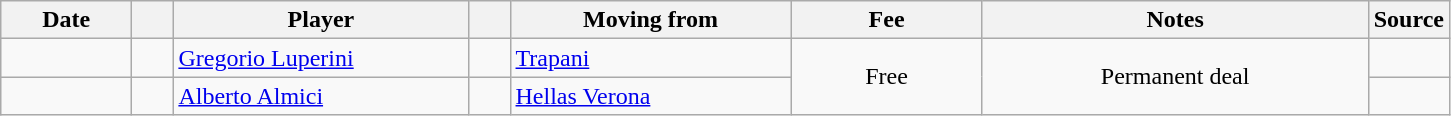<table class="wikitable sortable">
<tr>
<th style="width:80px;">Date</th>
<th style="width:20px;"></th>
<th style="width:190px;">Player</th>
<th style="width:20px;"></th>
<th style="width:180px;">Moving from</th>
<th style="width:120px;" class="unsortable">Fee</th>
<th style="width:250px;" class="unsortable">Notes</th>
<th style="width:20px;">Source</th>
</tr>
<tr>
<td></td>
<td align=center></td>
<td> <a href='#'>Gregorio Luperini</a></td>
<td align=center></td>
<td> <a href='#'>Trapani</a></td>
<td rowspan="2" align=center>Free</td>
<td rowspan="2" align=center>Permanent deal</td>
<td></td>
</tr>
<tr>
<td></td>
<td align=center></td>
<td> <a href='#'>Alberto Almici</a></td>
<td align=center></td>
<td> <a href='#'>Hellas Verona</a></td>
<td></td>
</tr>
</table>
